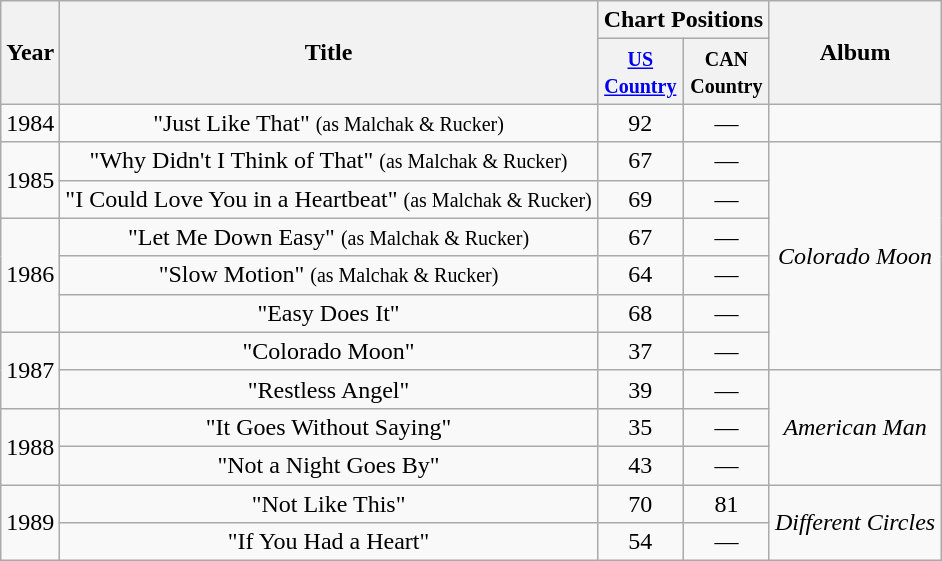<table class="wikitable plainrowheaders" style="text-align:center;">
<tr>
<th rowspan="2">Year</th>
<th rowspan="2">Title</th>
<th colspan="2">Chart Positions</th>
<th rowspan="2">Album</th>
</tr>
<tr>
<th width="50"><small><a href='#'>US Country</a></small></th>
<th width="50"><small>CAN Country</small></th>
</tr>
<tr>
<td>1984</td>
<td>"Just Like That" <small>(as Malchak & Rucker)</small></td>
<td align="center">92</td>
<td align="center">—</td>
<td></td>
</tr>
<tr>
<td rowspan="2">1985</td>
<td>"Why Didn't I Think of That" <small>(as Malchak & Rucker)</small></td>
<td align="center">67</td>
<td align="center">—</td>
<td rowspan="6"><em>Colorado Moon</em></td>
</tr>
<tr>
<td>"I Could Love You in a Heartbeat" <small>(as Malchak & Rucker)</small></td>
<td align="center">69</td>
<td align="center">—</td>
</tr>
<tr>
<td rowspan="3">1986</td>
<td>"Let Me Down Easy" <small>(as Malchak & Rucker)</small></td>
<td align="center">67</td>
<td align="center">—</td>
</tr>
<tr>
<td>"Slow Motion" <small>(as Malchak & Rucker)</small></td>
<td align="center">64</td>
<td align="center">—</td>
</tr>
<tr>
<td>"Easy Does It"</td>
<td align="center">68</td>
<td align="center">—</td>
</tr>
<tr>
<td rowspan="2">1987</td>
<td>"Colorado Moon"</td>
<td align="center">37</td>
<td align="center">—</td>
</tr>
<tr>
<td>"Restless Angel"</td>
<td align="center">39</td>
<td align="center">—</td>
<td rowspan="3"><em>American Man</em></td>
</tr>
<tr>
<td rowspan="2">1988</td>
<td>"It Goes Without Saying"</td>
<td align="center">35</td>
<td align="center">—</td>
</tr>
<tr>
<td>"Not a Night Goes By"</td>
<td align="center">43</td>
<td align="center">—</td>
</tr>
<tr>
<td rowspan="2">1989</td>
<td>"Not Like This"</td>
<td align="center">70</td>
<td align="center">81</td>
<td rowspan="2"><em>Different Circles</em></td>
</tr>
<tr>
<td>"If You Had a Heart"</td>
<td align="center">54</td>
<td align="center">—</td>
</tr>
</table>
